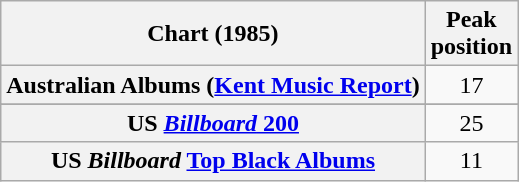<table class="wikitable sortable plainrowheaders">
<tr>
<th>Chart (1985)</th>
<th>Peak<br>position</th>
</tr>
<tr>
<th scope="row">Australian Albums (<a href='#'>Kent Music Report</a>)</th>
<td style="text-align:center;">17</td>
</tr>
<tr>
</tr>
<tr>
</tr>
<tr>
</tr>
<tr>
</tr>
<tr>
</tr>
<tr>
</tr>
<tr>
<th scope="row">US <a href='#'><em>Billboard</em> 200</a></th>
<td align="center">25</td>
</tr>
<tr>
<th scope="row">US <em>Billboard</em> <a href='#'>Top Black Albums</a></th>
<td align="center">11</td>
</tr>
</table>
